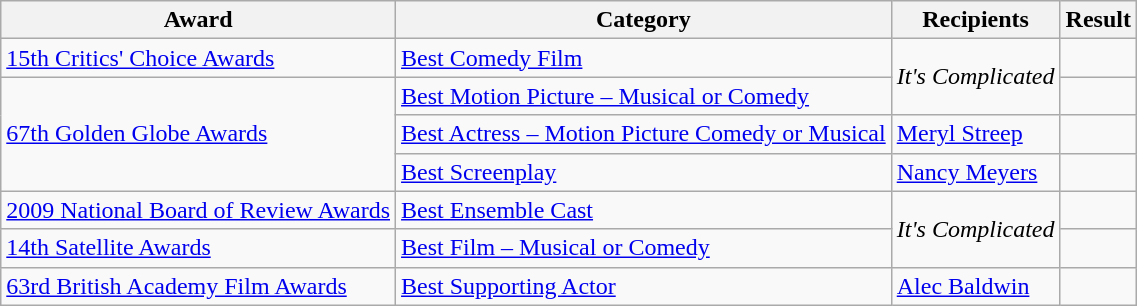<table class="wikitable sortable plainrowheaders">
<tr>
<th scope="col">Award</th>
<th scope="col">Category</th>
<th scope="col">Recipients</th>
<th scope="col">Result</th>
</tr>
<tr>
<td><a href='#'>15th Critics' Choice Awards</a></td>
<td><a href='#'>Best Comedy Film</a></td>
<td rowspan="2"><em>It's Complicated</em></td>
<td></td>
</tr>
<tr>
<td rowspan="3"><a href='#'>67th Golden Globe Awards</a></td>
<td><a href='#'>Best Motion Picture – Musical or Comedy</a></td>
<td></td>
</tr>
<tr>
<td><a href='#'>Best Actress – Motion Picture Comedy or Musical</a></td>
<td><a href='#'>Meryl Streep</a></td>
<td></td>
</tr>
<tr>
<td><a href='#'>Best Screenplay</a></td>
<td><a href='#'>Nancy Meyers</a></td>
<td></td>
</tr>
<tr>
<td><a href='#'>2009 National Board of Review Awards</a></td>
<td><a href='#'>Best Ensemble Cast</a></td>
<td rowspan="2"><em>It's Complicated</em></td>
<td></td>
</tr>
<tr>
<td><a href='#'>14th Satellite Awards</a></td>
<td><a href='#'>Best Film – Musical or Comedy</a></td>
<td></td>
</tr>
<tr>
<td><a href='#'>63rd British Academy Film Awards</a></td>
<td><a href='#'>Best Supporting Actor</a></td>
<td><a href='#'>Alec Baldwin</a></td>
<td></td>
</tr>
</table>
